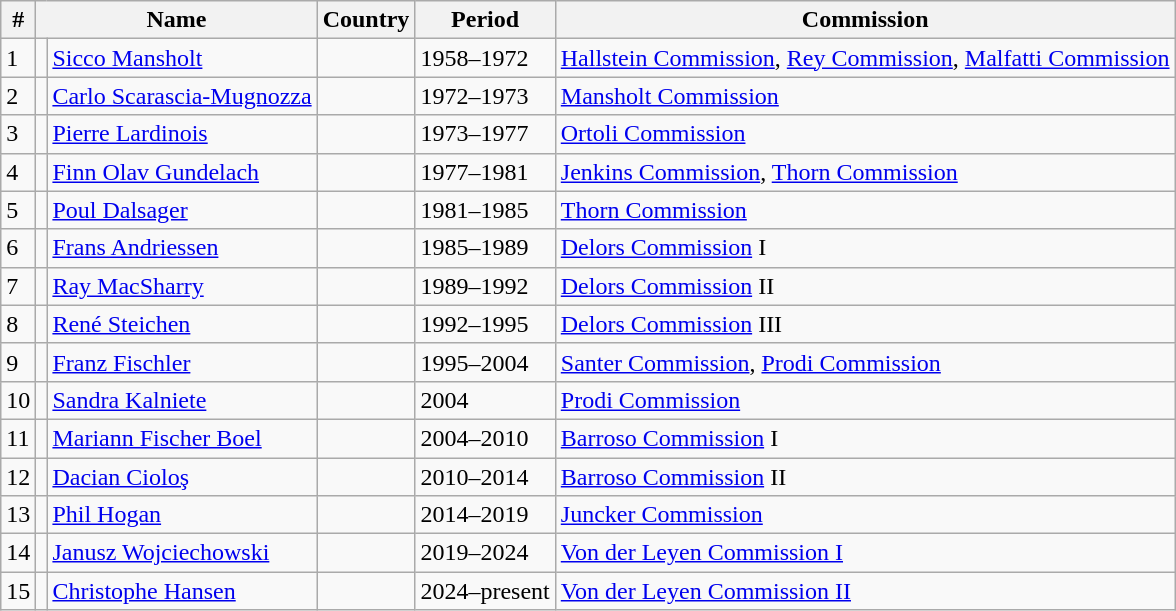<table class="wikitable">
<tr>
<th>#</th>
<th colspan=2>Name</th>
<th>Country</th>
<th>Period</th>
<th>Commission</th>
</tr>
<tr>
<td>1</td>
<td></td>
<td><a href='#'>Sicco Mansholt</a></td>
<td></td>
<td>1958–1972</td>
<td><a href='#'>Hallstein Commission</a>, <a href='#'>Rey Commission</a>, <a href='#'>Malfatti Commission</a></td>
</tr>
<tr>
<td>2</td>
<td></td>
<td><a href='#'>Carlo Scarascia-Mugnozza</a></td>
<td></td>
<td>1972–1973</td>
<td><a href='#'>Mansholt Commission</a></td>
</tr>
<tr>
<td>3</td>
<td></td>
<td><a href='#'>Pierre Lardinois</a></td>
<td></td>
<td>1973–1977</td>
<td><a href='#'>Ortoli Commission</a></td>
</tr>
<tr>
<td>4</td>
<td></td>
<td><a href='#'>Finn Olav Gundelach</a></td>
<td></td>
<td>1977–1981</td>
<td><a href='#'>Jenkins Commission</a>, <a href='#'>Thorn Commission</a></td>
</tr>
<tr>
<td>5</td>
<td></td>
<td><a href='#'>Poul Dalsager</a></td>
<td></td>
<td>1981–1985</td>
<td><a href='#'>Thorn Commission</a></td>
</tr>
<tr>
<td>6</td>
<td></td>
<td><a href='#'>Frans Andriessen</a></td>
<td></td>
<td>1985–1989</td>
<td><a href='#'>Delors Commission</a> I</td>
</tr>
<tr>
<td>7</td>
<td></td>
<td><a href='#'>Ray MacSharry</a></td>
<td></td>
<td>1989–1992</td>
<td><a href='#'>Delors Commission</a> II</td>
</tr>
<tr>
<td>8</td>
<td></td>
<td><a href='#'>René Steichen</a></td>
<td></td>
<td>1992–1995</td>
<td><a href='#'>Delors Commission</a> III</td>
</tr>
<tr>
<td>9</td>
<td></td>
<td><a href='#'>Franz Fischler</a></td>
<td></td>
<td>1995–2004</td>
<td><a href='#'>Santer Commission</a>, <a href='#'>Prodi Commission</a></td>
</tr>
<tr>
<td>10</td>
<td></td>
<td><a href='#'>Sandra Kalniete</a></td>
<td></td>
<td>2004</td>
<td><a href='#'>Prodi Commission</a></td>
</tr>
<tr>
<td>11</td>
<td></td>
<td><a href='#'>Mariann Fischer Boel</a></td>
<td></td>
<td>2004–2010</td>
<td><a href='#'>Barroso Commission</a> I</td>
</tr>
<tr>
<td>12</td>
<td></td>
<td><a href='#'>Dacian Cioloş</a></td>
<td></td>
<td>2010–2014</td>
<td><a href='#'>Barroso Commission</a> II</td>
</tr>
<tr>
<td>13</td>
<td></td>
<td><a href='#'>Phil Hogan</a></td>
<td></td>
<td>2014–2019</td>
<td><a href='#'>Juncker Commission</a></td>
</tr>
<tr>
<td>14</td>
<td></td>
<td><a href='#'>Janusz Wojciechowski</a></td>
<td></td>
<td>2019–2024</td>
<td><a href='#'>Von der Leyen Commission I</a></td>
</tr>
<tr>
<td>15</td>
<td></td>
<td><a href='#'>Christophe Hansen</a></td>
<td></td>
<td>2024–present</td>
<td><a href='#'>Von der Leyen Commission II</a></td>
</tr>
</table>
